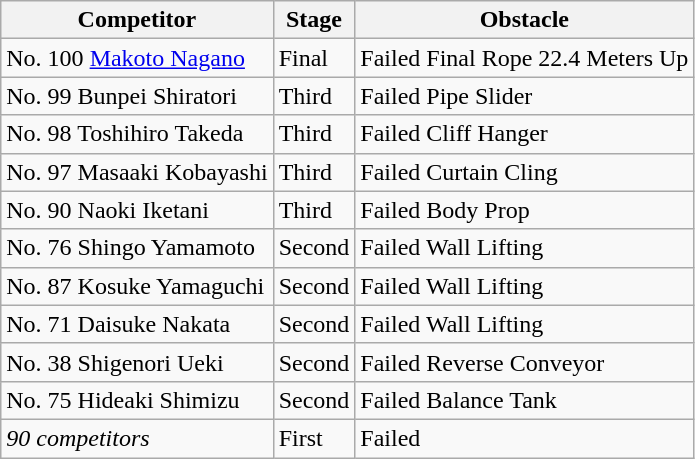<table class="wikitable">
<tr>
<th>Competitor</th>
<th>Stage</th>
<th>Obstacle</th>
</tr>
<tr>
<td>No. 100 <a href='#'>Makoto Nagano</a></td>
<td>Final</td>
<td>Failed Final Rope 22.4 Meters Up</td>
</tr>
<tr>
<td>No. 99 Bunpei Shiratori</td>
<td>Third</td>
<td>Failed Pipe Slider</td>
</tr>
<tr>
<td>No. 98 Toshihiro Takeda</td>
<td>Third</td>
<td>Failed Cliff Hanger</td>
</tr>
<tr>
<td>No. 97 Masaaki Kobayashi</td>
<td>Third</td>
<td>Failed Curtain Cling</td>
</tr>
<tr>
<td>No. 90 Naoki Iketani</td>
<td>Third</td>
<td>Failed Body Prop</td>
</tr>
<tr>
<td>No. 76 Shingo Yamamoto</td>
<td>Second</td>
<td>Failed Wall Lifting</td>
</tr>
<tr>
<td>No. 87 Kosuke Yamaguchi</td>
<td>Second</td>
<td>Failed Wall Lifting</td>
</tr>
<tr>
<td>No. 71 Daisuke Nakata</td>
<td>Second</td>
<td>Failed Wall Lifting</td>
</tr>
<tr>
<td>No. 38 Shigenori Ueki</td>
<td>Second</td>
<td>Failed Reverse Conveyor</td>
</tr>
<tr>
<td>No. 75 Hideaki Shimizu</td>
<td>Second</td>
<td>Failed Balance Tank</td>
</tr>
<tr>
<td><em>90 competitors</em></td>
<td>First</td>
<td>Failed</td>
</tr>
</table>
